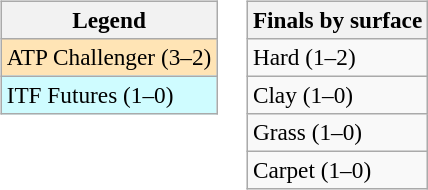<table>
<tr valign=top>
<td><br><table class=wikitable style=font-size:97%>
<tr>
<th>Legend</th>
</tr>
<tr bgcolor=moccasin>
<td>ATP Challenger (3–2)</td>
</tr>
<tr bgcolor=cffcff>
<td>ITF Futures (1–0)</td>
</tr>
</table>
</td>
<td><br><table class=wikitable style=font-size:97%>
<tr>
<th>Finals by surface</th>
</tr>
<tr>
<td>Hard (1–2)</td>
</tr>
<tr>
<td>Clay (1–0)</td>
</tr>
<tr>
<td>Grass (1–0)</td>
</tr>
<tr>
<td>Carpet (1–0)</td>
</tr>
</table>
</td>
</tr>
</table>
